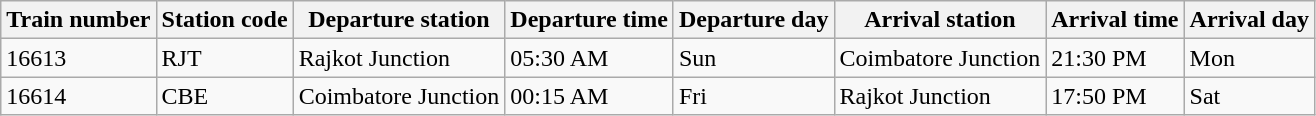<table class="wikitable">
<tr>
<th>Train number</th>
<th>Station code</th>
<th>Departure station</th>
<th>Departure time</th>
<th>Departure day</th>
<th>Arrival station</th>
<th>Arrival time</th>
<th>Arrival day</th>
</tr>
<tr>
<td>16613</td>
<td>RJT</td>
<td>Rajkot Junction</td>
<td>05:30 AM</td>
<td>Sun</td>
<td>Coimbatore Junction</td>
<td>21:30 PM</td>
<td>Mon</td>
</tr>
<tr>
<td>16614</td>
<td>CBE</td>
<td>Coimbatore Junction</td>
<td>00:15 AM</td>
<td>Fri</td>
<td>Rajkot Junction</td>
<td>17:50 PM</td>
<td>Sat</td>
</tr>
</table>
